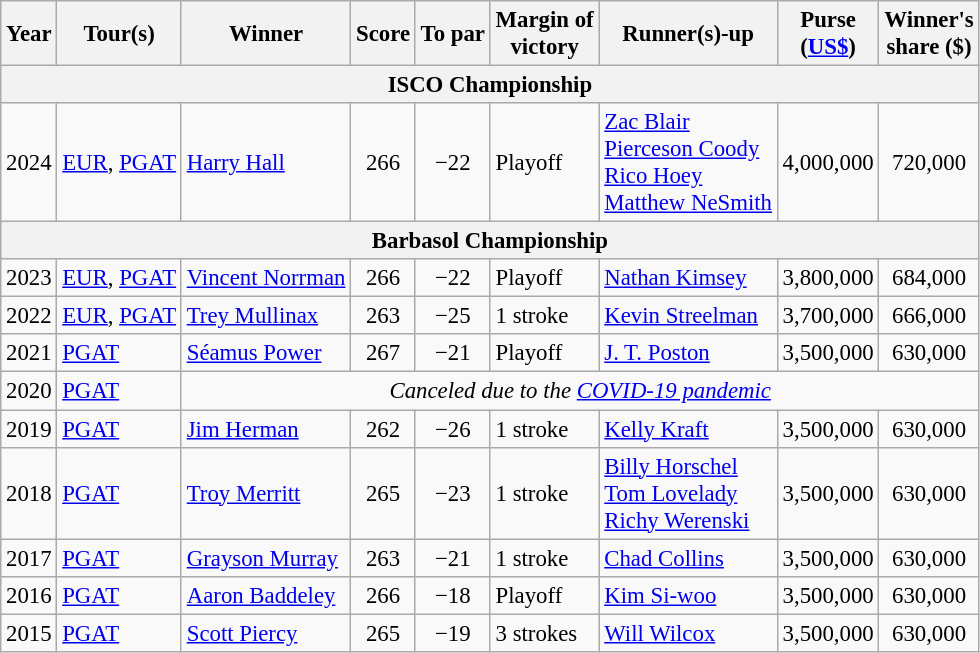<table class="wikitable" style="font-size:95%;">
<tr>
<th>Year</th>
<th>Tour(s)</th>
<th>Winner</th>
<th>Score</th>
<th>To par</th>
<th>Margin of<br>victory</th>
<th>Runner(s)-up</th>
<th>Purse<br>(<a href='#'>US$</a>)</th>
<th>Winner's<br>share ($)</th>
</tr>
<tr>
<th colspan=9>ISCO Championship</th>
</tr>
<tr>
<td>2024</td>
<td><a href='#'>EUR</a>, <a href='#'>PGAT</a></td>
<td> <a href='#'>Harry Hall</a></td>
<td align=center>266</td>
<td align=center>−22</td>
<td>Playoff</td>
<td> <a href='#'>Zac Blair</a><br> <a href='#'>Pierceson Coody</a><br> <a href='#'>Rico Hoey</a><br> <a href='#'>Matthew NeSmith</a></td>
<td align=center>4,000,000</td>
<td align=center>720,000</td>
</tr>
<tr>
<th colspan=9>Barbasol Championship</th>
</tr>
<tr>
<td>2023</td>
<td><a href='#'>EUR</a>, <a href='#'>PGAT</a></td>
<td> <a href='#'>Vincent Norrman</a></td>
<td align=center>266</td>
<td align=center>−22</td>
<td>Playoff</td>
<td> <a href='#'>Nathan Kimsey</a></td>
<td align=center>3,800,000</td>
<td align=center>684,000</td>
</tr>
<tr>
<td>2022</td>
<td><a href='#'>EUR</a>, <a href='#'>PGAT</a></td>
<td> <a href='#'>Trey Mullinax</a></td>
<td align=center>263</td>
<td align=center>−25</td>
<td>1 stroke</td>
<td> <a href='#'>Kevin Streelman</a></td>
<td align=center>3,700,000</td>
<td align=center>666,000</td>
</tr>
<tr>
<td>2021</td>
<td><a href='#'>PGAT</a></td>
<td> <a href='#'>Séamus Power</a></td>
<td align=center>267</td>
<td align=center>−21</td>
<td>Playoff</td>
<td> <a href='#'>J. T. Poston</a></td>
<td align=center>3,500,000</td>
<td align=center>630,000</td>
</tr>
<tr>
<td>2020</td>
<td><a href='#'>PGAT</a></td>
<td colspan=7 align=center><em>Canceled due to the <a href='#'>COVID-19 pandemic</a></em></td>
</tr>
<tr>
<td>2019</td>
<td><a href='#'>PGAT</a></td>
<td> <a href='#'>Jim Herman</a></td>
<td align=center>262</td>
<td align=center>−26</td>
<td>1 stroke</td>
<td> <a href='#'>Kelly Kraft</a></td>
<td align=center>3,500,000</td>
<td align=center>630,000</td>
</tr>
<tr>
<td>2018</td>
<td><a href='#'>PGAT</a></td>
<td> <a href='#'>Troy Merritt</a></td>
<td align=center>265</td>
<td align=center>−23</td>
<td>1 stroke</td>
<td> <a href='#'>Billy Horschel</a><br> <a href='#'>Tom Lovelady</a><br> <a href='#'>Richy Werenski</a></td>
<td align=center>3,500,000</td>
<td align=center>630,000</td>
</tr>
<tr>
<td>2017</td>
<td><a href='#'>PGAT</a></td>
<td> <a href='#'>Grayson Murray</a></td>
<td align=center>263</td>
<td align=center>−21</td>
<td>1 stroke</td>
<td> <a href='#'>Chad Collins</a></td>
<td align=center>3,500,000</td>
<td align=center>630,000</td>
</tr>
<tr>
<td>2016</td>
<td><a href='#'>PGAT</a></td>
<td> <a href='#'>Aaron Baddeley</a></td>
<td align=center>266</td>
<td align=center>−18</td>
<td>Playoff</td>
<td> <a href='#'>Kim Si-woo</a></td>
<td align=center>3,500,000</td>
<td align=center>630,000</td>
</tr>
<tr>
<td>2015</td>
<td><a href='#'>PGAT</a></td>
<td> <a href='#'>Scott Piercy</a></td>
<td align=center>265</td>
<td align=center>−19</td>
<td>3 strokes</td>
<td> <a href='#'>Will Wilcox</a></td>
<td align=center>3,500,000</td>
<td align=center>630,000</td>
</tr>
</table>
